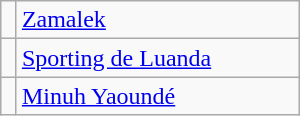<table class="wikitable" width="200px">
<tr>
<td align=center></td>
<td> <a href='#'>Zamalek</a></td>
</tr>
<tr>
<td align=center></td>
<td> <a href='#'>Sporting de Luanda</a></td>
</tr>
<tr>
<td align=center></td>
<td> <a href='#'>Minuh Yaoundé</a></td>
</tr>
</table>
